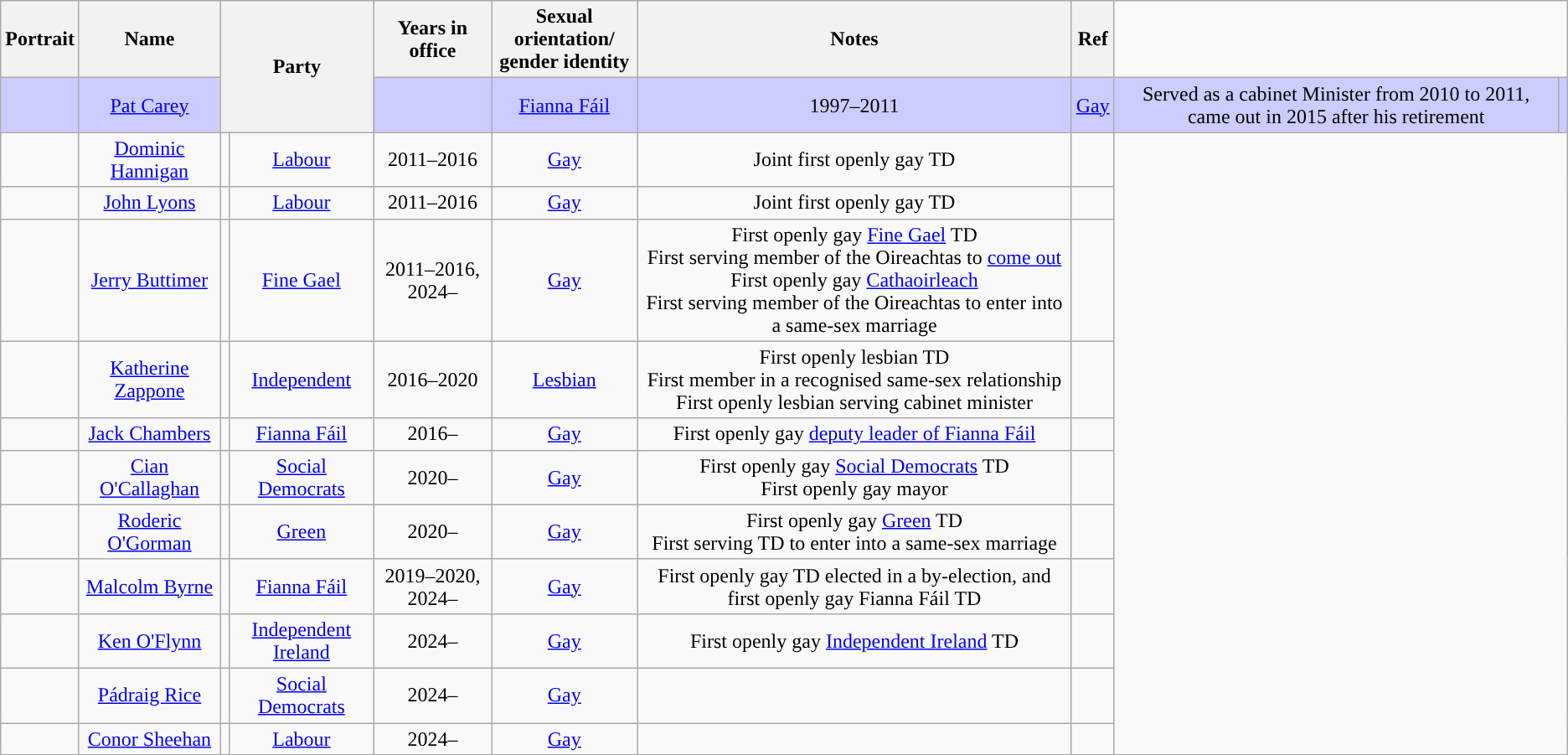<table class="wikitable sortable" style="text-align:center">
<tr>
<th class=unsortable>Portrait</th>
<th>Name</th>
<th colspan="2" rowspan="2">Party</th>
<th>Years in office</th>
<th>Sexual orientation/<br>gender identity</th>
<th>Notes</th>
<th>Ref</th>
</tr>
<tr style="background:#CCF">
<td></td>
<td><a href='#'>Pat Carey</a><br></td>
<td style="background-color:"></td>
<td><a href='#'>Fianna Fáil</a></td>
<td>1997–2011</td>
<td><a href='#'>Gay</a></td>
<td>Served as a cabinet Minister from 2010 to 2011, came out in 2015 after his retirement</td>
<td></td>
</tr>
<tr>
<td></td>
<td><a href='#'>Dominic Hannigan</a><br></td>
<td style="background-color:"></td>
<td><a href='#'>Labour</a></td>
<td>2011–2016</td>
<td><a href='#'>Gay</a></td>
<td>Joint first openly gay TD</td>
<td></td>
</tr>
<tr>
<td></td>
<td><a href='#'>John Lyons</a><br></td>
<td style="background-color:"></td>
<td><a href='#'>Labour</a></td>
<td>2011–2016</td>
<td><a href='#'>Gay</a></td>
<td>Joint first openly gay TD</td>
<td></td>
</tr>
<tr>
<td></td>
<td><a href='#'>Jerry Buttimer</a><br></td>
<td style="background-color:"></td>
<td><a href='#'>Fine Gael</a></td>
<td>2011–2016, 2024–</td>
<td><a href='#'>Gay</a></td>
<td>First openly gay <a href='#'>Fine Gael</a> TD<br>First serving member of the Oireachtas to <a href='#'>come out</a><br>First openly gay <a href='#'>Cathaoirleach</a><br>First serving member of the Oireachtas to enter into a same-sex marriage</td>
<td></td>
</tr>
<tr>
<td></td>
<td><a href='#'>Katherine Zappone</a><br></td>
<td style="background-color:"></td>
<td><a href='#'>Independent</a></td>
<td>2016–2020</td>
<td><a href='#'>Lesbian</a></td>
<td>First openly lesbian TD<br>First member in a recognised same-sex relationship<br>First openly lesbian serving cabinet minister</td>
<td></td>
</tr>
<tr>
<td></td>
<td><a href='#'>Jack Chambers</a><br></td>
<td style="background-color:"></td>
<td><a href='#'>Fianna Fáil</a></td>
<td>2016–</td>
<td><a href='#'>Gay</a></td>
<td>First openly gay <a href='#'>deputy leader of Fianna Fáil</a></td>
<td></td>
</tr>
<tr>
<td></td>
<td><a href='#'>Cian O'Callaghan</a><br></td>
<td style="background-color:"></td>
<td><a href='#'>Social Democrats</a></td>
<td>2020–</td>
<td><a href='#'>Gay</a></td>
<td>First openly gay <a href='#'>Social Democrats</a> TD<br>First openly gay mayor</td>
<td></td>
</tr>
<tr>
<td></td>
<td><a href='#'>Roderic O'Gorman</a><br></td>
<td style="background-color:"></td>
<td><a href='#'>Green</a></td>
<td>2020–</td>
<td><a href='#'>Gay</a></td>
<td>First openly gay <a href='#'>Green</a> TD<br>First serving TD to enter into a same-sex marriage</td>
<td></td>
</tr>
<tr>
<td></td>
<td><a href='#'>Malcolm Byrne</a><br></td>
<td style="background-color:"></td>
<td><a href='#'>Fianna Fáil</a></td>
<td>2019–2020, 2024–</td>
<td><a href='#'>Gay</a></td>
<td>First openly gay TD elected in a by-election, and first openly gay Fianna Fáil TD</td>
<td></td>
</tr>
<tr>
<td></td>
<td><a href='#'>Ken O'Flynn</a></td>
<td style="background-color:"></td>
<td><a href='#'>Independent Ireland</a></td>
<td>2024–</td>
<td><a href='#'>Gay</a></td>
<td>First openly gay <a href='#'>Independent Ireland</a> TD</td>
<td></td>
</tr>
<tr>
<td></td>
<td><a href='#'>Pádraig Rice</a><br></td>
<td style="background-color:"></td>
<td><a href='#'>Social Democrats</a></td>
<td>2024–</td>
<td><a href='#'>Gay</a></td>
<td></td>
<td></td>
</tr>
<tr>
<td></td>
<td><a href='#'>Conor Sheehan</a><br></td>
<td style="background-color:"></td>
<td><a href='#'>Labour</a></td>
<td>2024–</td>
<td><a href='#'>Gay</a></td>
<td></td>
<td></td>
</tr>
<tr>
</tr>
</table>
